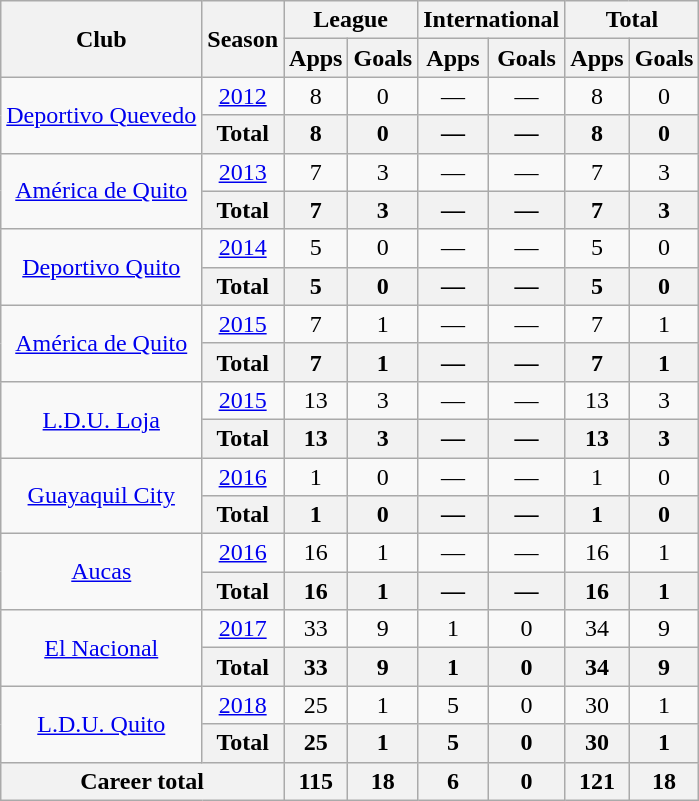<table class="wikitable" style="text-align: center;">
<tr>
<th rowspan="2">Club</th>
<th rowspan="2">Season</th>
<th colspan="2">League</th>
<th colspan="2">International</th>
<th colspan="2">Total</th>
</tr>
<tr>
<th>Apps</th>
<th>Goals</th>
<th>Apps</th>
<th>Goals</th>
<th>Apps</th>
<th>Goals</th>
</tr>
<tr>
<td rowspan="2"><a href='#'>Deportivo Quevedo</a></td>
<td><a href='#'>2012</a></td>
<td>8</td>
<td>0</td>
<td>—</td>
<td>—</td>
<td>8</td>
<td>0</td>
</tr>
<tr>
<th>Total</th>
<th>8</th>
<th>0</th>
<th>—</th>
<th>—</th>
<th>8</th>
<th>0</th>
</tr>
<tr>
<td rowspan="2"><a href='#'>América de Quito</a></td>
<td><a href='#'>2013</a></td>
<td>7</td>
<td>3</td>
<td>—</td>
<td>—</td>
<td>7</td>
<td>3</td>
</tr>
<tr>
<th>Total</th>
<th>7</th>
<th>3</th>
<th>—</th>
<th>—</th>
<th>7</th>
<th>3</th>
</tr>
<tr>
<td rowspan="2"><a href='#'>Deportivo Quito</a></td>
<td><a href='#'>2014</a></td>
<td>5</td>
<td>0</td>
<td>—</td>
<td>—</td>
<td>5</td>
<td>0</td>
</tr>
<tr>
<th>Total</th>
<th>5</th>
<th>0</th>
<th>—</th>
<th>—</th>
<th>5</th>
<th>0</th>
</tr>
<tr>
<td rowspan="2"><a href='#'>América de Quito</a></td>
<td><a href='#'>2015</a></td>
<td>7</td>
<td>1</td>
<td>—</td>
<td>—</td>
<td>7</td>
<td>1</td>
</tr>
<tr>
<th>Total</th>
<th>7</th>
<th>1</th>
<th>—</th>
<th>—</th>
<th>7</th>
<th>1</th>
</tr>
<tr>
<td rowspan="2"><a href='#'>L.D.U. Loja</a></td>
<td><a href='#'>2015</a></td>
<td>13</td>
<td>3</td>
<td>—</td>
<td>—</td>
<td>13</td>
<td>3</td>
</tr>
<tr>
<th>Total</th>
<th>13</th>
<th>3</th>
<th>—</th>
<th>—</th>
<th>13</th>
<th>3</th>
</tr>
<tr>
<td rowspan="2"><a href='#'>Guayaquil City</a></td>
<td><a href='#'>2016</a></td>
<td>1</td>
<td>0</td>
<td>—</td>
<td>—</td>
<td>1</td>
<td>0</td>
</tr>
<tr>
<th>Total</th>
<th>1</th>
<th>0</th>
<th>—</th>
<th>—</th>
<th>1</th>
<th>0</th>
</tr>
<tr>
<td rowspan="2"><a href='#'>Aucas</a></td>
<td><a href='#'>2016</a></td>
<td>16</td>
<td>1</td>
<td>—</td>
<td>—</td>
<td>16</td>
<td>1</td>
</tr>
<tr>
<th>Total</th>
<th>16</th>
<th>1</th>
<th>—</th>
<th>—</th>
<th>16</th>
<th>1</th>
</tr>
<tr>
<td rowspan="2"><a href='#'>El Nacional</a></td>
<td><a href='#'>2017</a></td>
<td>33</td>
<td>9</td>
<td>1</td>
<td>0</td>
<td>34</td>
<td>9</td>
</tr>
<tr>
<th>Total</th>
<th>33</th>
<th>9</th>
<th>1</th>
<th>0</th>
<th>34</th>
<th>9</th>
</tr>
<tr>
<td rowspan="2"><a href='#'>L.D.U. Quito</a></td>
<td><a href='#'>2018</a></td>
<td>25</td>
<td>1</td>
<td>5</td>
<td>0</td>
<td>30</td>
<td>1</td>
</tr>
<tr>
<th>Total</th>
<th>25</th>
<th>1</th>
<th>5</th>
<th>0</th>
<th>30</th>
<th>1</th>
</tr>
<tr>
<th colspan="2">Career total</th>
<th>115</th>
<th>18</th>
<th>6</th>
<th>0</th>
<th>121</th>
<th>18</th>
</tr>
</table>
